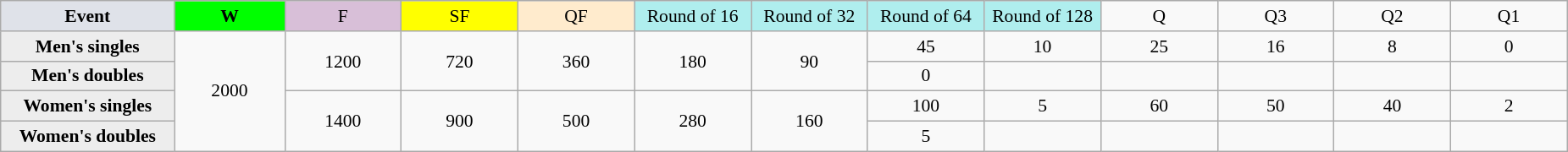<table class=wikitable style=font-size:90%;text-align:center>
<tr>
<td style="width:130px; background:#dfe2e9;"><strong>Event</strong></td>
<td style="width:80px; background:lime;"><strong>W</strong></td>
<td style="width:85px; background:thistle;">F</td>
<td style="width:85px; background:#ff0;">SF</td>
<td style="width:85px; background:#ffebcd;">QF</td>
<td style="width:85px; background:#afeeee;">Round of 16</td>
<td style="width:85px; background:#afeeee;">Round of 32</td>
<td style="width:85px; background:#afeeee;">Round of 64</td>
<td style="width:85px; background:#afeeee;">Round of 128</td>
<td width=85>Q</td>
<td width=85>Q3</td>
<td width=85>Q2</td>
<td width=85>Q1</td>
</tr>
<tr>
<th style="background:#ededed;">Men's singles</th>
<td rowspan=4>2000</td>
<td rowspan=2>1200</td>
<td rowspan=2>720</td>
<td rowspan=2>360</td>
<td rowspan=2>180</td>
<td rowspan=2>90</td>
<td>45</td>
<td>10</td>
<td>25</td>
<td>16</td>
<td>8</td>
<td>0</td>
</tr>
<tr>
<th style="background:#ededed;">Men's doubles</th>
<td>0</td>
<td></td>
<td></td>
<td></td>
<td></td>
<td></td>
</tr>
<tr>
<th style="background:#ededed;">Women's singles</th>
<td rowspan=2>1400</td>
<td rowspan=2>900</td>
<td rowspan=2>500</td>
<td rowspan=2>280</td>
<td rowspan=2>160</td>
<td>100</td>
<td>5</td>
<td>60</td>
<td>50</td>
<td>40</td>
<td>2</td>
</tr>
<tr>
<th style="background:#ededed;">Women's doubles</th>
<td>5</td>
<td></td>
<td></td>
<td></td>
<td></td>
<td></td>
</tr>
</table>
